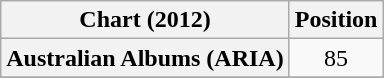<table class="wikitable sortable plainrowheaders">
<tr>
<th>Chart (2012)</th>
<th>Position</th>
</tr>
<tr>
<th scope="row">Australian Albums (ARIA)</th>
<td style="text-align:center;">85</td>
</tr>
<tr>
</tr>
</table>
